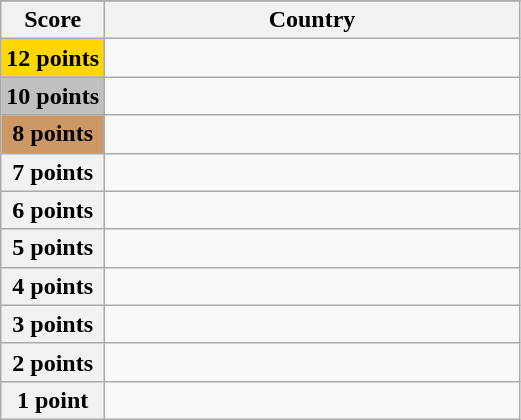<table class="wikitable">
<tr>
</tr>
<tr>
<th scope="col" width="20%">Score</th>
<th scope="col">Country</th>
</tr>
<tr>
<th scope="row" style="background:gold">12 points</th>
<td></td>
</tr>
<tr>
<th scope="row" style="background:silver">10 points</th>
<td></td>
</tr>
<tr>
<th scope="row" style="background:#CC9966">8 points</th>
<td></td>
</tr>
<tr>
<th scope="row">7 points</th>
<td></td>
</tr>
<tr>
<th scope="row">6 points</th>
<td></td>
</tr>
<tr>
<th scope="row">5 points</th>
<td></td>
</tr>
<tr>
<th scope="row">4 points</th>
<td></td>
</tr>
<tr>
<th scope="row">3 points</th>
<td></td>
</tr>
<tr>
<th scope="row">2 points</th>
<td></td>
</tr>
<tr>
<th scope="row">1 point</th>
<td></td>
</tr>
</table>
